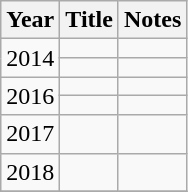<table class="wikitable">
<tr>
<th>Year</th>
<th>Title</th>
<th>Notes</th>
</tr>
<tr>
<td rowspan="2">2014</td>
<td></td>
<td></td>
</tr>
<tr>
<td></td>
<td></td>
</tr>
<tr>
<td rowspan="2">2016</td>
<td></td>
<td></td>
</tr>
<tr>
<td></td>
<td></td>
</tr>
<tr>
<td>2017</td>
<td></td>
<td></td>
</tr>
<tr>
<td>2018</td>
<td></td>
<td></td>
</tr>
<tr>
</tr>
</table>
